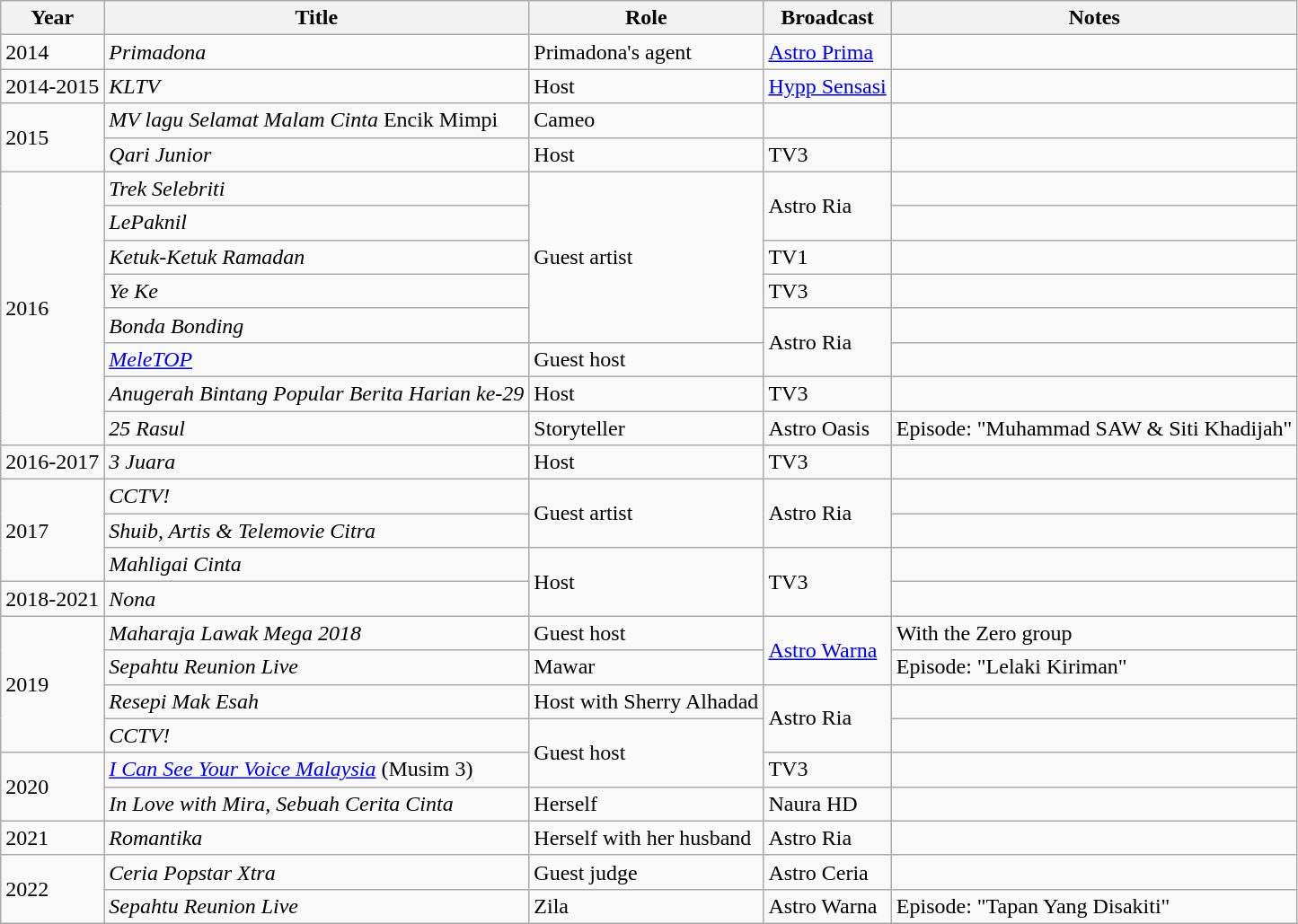<table class="wikitable">
<tr>
<th>Year</th>
<th>Title</th>
<th>Role</th>
<th>Broadcast</th>
<th>Notes</th>
</tr>
<tr>
<td>2014</td>
<td><em>Primadona</em></td>
<td>Primadona's agent</td>
<td><a href='#'>Astro Prima</a></td>
<td></td>
</tr>
<tr>
<td>2014-2015</td>
<td><em>KLTV</em></td>
<td>Host</td>
<td><a href='#'>Hypp Sensasi</a></td>
<td></td>
</tr>
<tr>
<td rowspan="2">2015</td>
<td><em>MV lagu</em> <em>Selamat Malam Cinta</em> Encik Mimpi</td>
<td>Cameo</td>
<td></td>
<td></td>
</tr>
<tr>
<td><em>Qari Junior</em></td>
<td>Host</td>
<td>TV3</td>
<td></td>
</tr>
<tr>
<td rowspan="8">2016</td>
<td><em>Trek Selebriti</em></td>
<td rowspan="5">Guest artist</td>
<td rowspan="2">Astro Ria</td>
<td></td>
</tr>
<tr>
<td><em>LePaknil</em></td>
<td></td>
</tr>
<tr>
<td><em>Ketuk-Ketuk Ramadan</em></td>
<td>TV1</td>
<td></td>
</tr>
<tr>
<td><em>Ye Ke</em></td>
<td>TV3</td>
<td></td>
</tr>
<tr>
<td><em>Bonda Bonding</em></td>
<td rowspan="2">Astro Ria</td>
<td></td>
</tr>
<tr>
<td><em><a href='#'>MeleTOP</a></em></td>
<td>Guest host</td>
<td></td>
</tr>
<tr>
<td><em>Anugerah Bintang Popular Berita Harian ke-29</em></td>
<td>Host</td>
<td>TV3</td>
<td></td>
</tr>
<tr>
<td><em>25 Rasul</em></td>
<td>Storyteller</td>
<td>Astro Oasis</td>
<td>Episode: "Muhammad SAW & Siti Khadijah"</td>
</tr>
<tr>
<td>2016-2017</td>
<td><em>3 Juara</em></td>
<td>Host</td>
<td>TV3</td>
<td></td>
</tr>
<tr>
<td rowspan="3">2017</td>
<td><em>CCTV!</em></td>
<td rowspan="2">Guest artist</td>
<td rowspan="2">Astro Ria</td>
<td></td>
</tr>
<tr>
<td><em>Shuib, Artis & Telemovie Citra</em></td>
<td></td>
</tr>
<tr>
<td><em>Mahligai Cinta</em></td>
<td rowspan="2">Host</td>
<td rowspan="2">TV3</td>
<td></td>
</tr>
<tr>
<td>2018-2021</td>
<td><em>Nona</em></td>
<td></td>
</tr>
<tr>
<td rowspan="4">2019</td>
<td><em>Maharaja Lawak Mega 2018</em></td>
<td>Guest host</td>
<td rowspan="2"><a href='#'>Astro Warna</a></td>
<td>With the Zero group</td>
</tr>
<tr>
<td><em>Sepahtu Reunion Live</em></td>
<td>Mawar</td>
<td>Episode: "Lelaki Kiriman"</td>
</tr>
<tr>
<td><em>Resepi Mak Esah</em></td>
<td>Host with Sherry Alhadad</td>
<td rowspan="2">Astro Ria</td>
<td></td>
</tr>
<tr>
<td><em>CCTV!</em></td>
<td rowspan="2">Guest host</td>
<td></td>
</tr>
<tr>
<td rowspan="2">2020</td>
<td><em><a href='#'>I Can See Your Voice Malaysia</a></em> (Musim 3)</td>
<td>TV3</td>
<td></td>
</tr>
<tr>
<td><em>In Love with Mira, Sebuah Cerita Cinta</em></td>
<td>Herself</td>
<td>Naura HD</td>
<td></td>
</tr>
<tr>
<td>2021</td>
<td><em>Romantika</em></td>
<td>Herself with her husband</td>
<td>Astro Ria</td>
<td></td>
</tr>
<tr>
<td rowspan="2">2022</td>
<td><em>Ceria Popstar Xtra</em></td>
<td>Guest judge</td>
<td>Astro Ceria</td>
<td></td>
</tr>
<tr>
<td><em>Sepahtu Reunion Live</em></td>
<td>Zila</td>
<td>Astro Warna</td>
<td>Episode: "Tapan Yang Disakiti"</td>
</tr>
</table>
